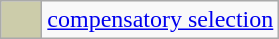<table class=wikitable>
<tr>
<td style="background:#cca; width:20px;"></td>
<td><a href='#'>compensatory selection</a></td>
</tr>
</table>
